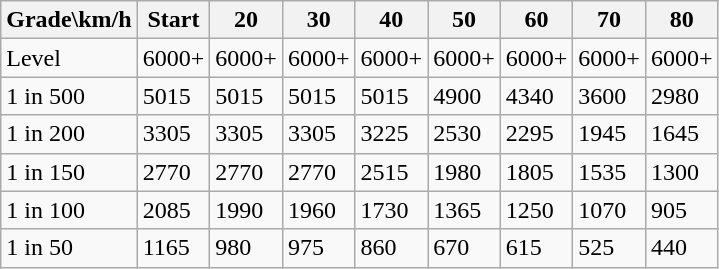<table class="wikitable">
<tr>
<th>Grade\km/h</th>
<th>Start</th>
<th>20</th>
<th>30</th>
<th>40</th>
<th>50</th>
<th>60</th>
<th>70</th>
<th>80</th>
</tr>
<tr>
<td>Level</td>
<td>6000+</td>
<td>6000+</td>
<td>6000+</td>
<td>6000+</td>
<td>6000+</td>
<td>6000+</td>
<td>6000+</td>
<td>6000+</td>
</tr>
<tr>
<td>1 in 500</td>
<td>5015</td>
<td>5015</td>
<td>5015</td>
<td>5015</td>
<td>4900</td>
<td>4340</td>
<td>3600</td>
<td>2980</td>
</tr>
<tr>
<td>1 in 200</td>
<td>3305</td>
<td>3305</td>
<td>3305</td>
<td>3225</td>
<td>2530</td>
<td>2295</td>
<td>1945</td>
<td>1645</td>
</tr>
<tr>
<td>1 in 150</td>
<td>2770</td>
<td>2770</td>
<td>2770</td>
<td>2515</td>
<td>1980</td>
<td>1805</td>
<td>1535</td>
<td>1300</td>
</tr>
<tr>
<td>1 in 100</td>
<td>2085</td>
<td>1990</td>
<td>1960</td>
<td>1730</td>
<td>1365</td>
<td>1250</td>
<td>1070</td>
<td>905</td>
</tr>
<tr>
<td>1 in 50</td>
<td>1165</td>
<td>980</td>
<td>975</td>
<td>860</td>
<td>670</td>
<td>615</td>
<td>525</td>
<td>440</td>
</tr>
</table>
